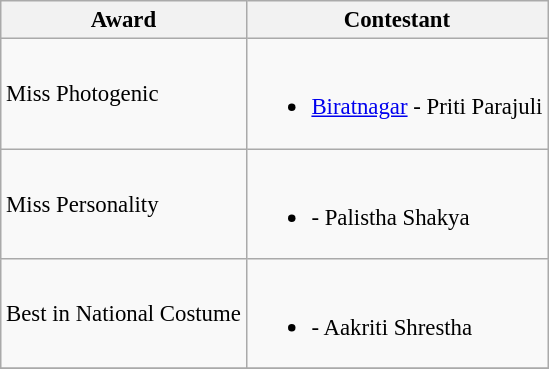<table class="wikitable sortable unsortable" style="font-size: 95%">
<tr>
<th>Award</th>
<th>Contestant</th>
</tr>
<tr>
<td>Miss Photogenic</td>
<td><br><ul><li> <a href='#'>Biratnagar</a>  - Priti Parajuli</li></ul></td>
</tr>
<tr>
<td>Miss Personality</td>
<td><br><ul><li> - Palistha Shakya</li></ul></td>
</tr>
<tr>
<td>Best in National Costume</td>
<td><br><ul><li> - Aakriti Shrestha</li></ul></td>
</tr>
<tr>
</tr>
</table>
